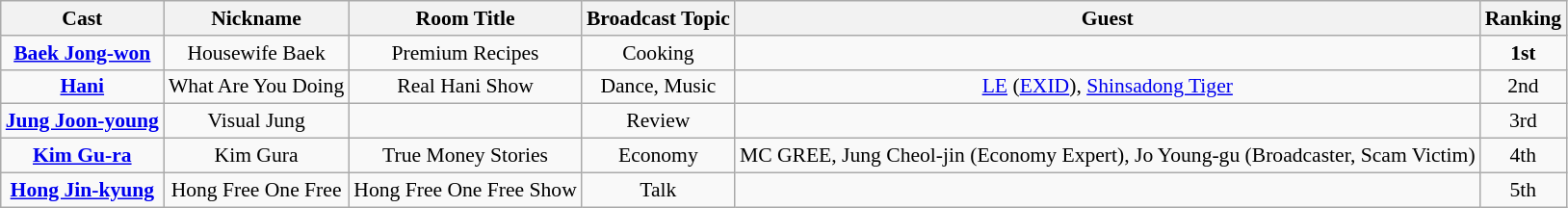<table class="wikitable" style="font-size:90%;">
<tr>
<th>Cast</th>
<th>Nickname</th>
<th>Room Title</th>
<th>Broadcast Topic</th>
<th>Guest</th>
<th>Ranking</th>
</tr>
<tr align="center">
<td><strong><a href='#'>Baek Jong-won</a></strong></td>
<td>Housewife Baek</td>
<td>Premium Recipes</td>
<td>Cooking</td>
<td></td>
<td><strong>1st</strong></td>
</tr>
<tr align="center">
<td><strong><a href='#'>Hani</a></strong></td>
<td>What Are You Doing</td>
<td>Real Hani Show</td>
<td>Dance, Music</td>
<td><a href='#'>LE</a> (<a href='#'>EXID</a>), <a href='#'>Shinsadong Tiger</a></td>
<td>2nd</td>
</tr>
<tr align="center">
<td><strong><a href='#'>Jung Joon-young</a></strong></td>
<td>Visual Jung</td>
<td></td>
<td>Review</td>
<td></td>
<td>3rd</td>
</tr>
<tr align="center">
<td><strong><a href='#'>Kim Gu-ra</a></strong></td>
<td>Kim Gura</td>
<td>True Money Stories</td>
<td>Economy</td>
<td>MC GREE, Jung Cheol-jin (Economy Expert), Jo Young-gu (Broadcaster, Scam Victim)</td>
<td>4th</td>
</tr>
<tr align="center">
<td><strong><a href='#'>Hong Jin-kyung</a></strong></td>
<td>Hong Free One Free</td>
<td>Hong Free One Free Show</td>
<td>Talk</td>
<td></td>
<td>5th</td>
</tr>
</table>
